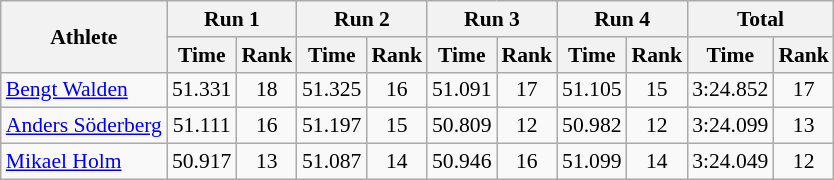<table class="wikitable" border="1" style="font-size:90%">
<tr>
<th rowspan="2">Athlete</th>
<th colspan="2">Run 1</th>
<th colspan="2">Run 2</th>
<th colspan="2">Run 3</th>
<th colspan="2">Run 4</th>
<th colspan="2">Total</th>
</tr>
<tr>
<th>Time</th>
<th>Rank</th>
<th>Time</th>
<th>Rank</th>
<th>Time</th>
<th>Rank</th>
<th>Time</th>
<th>Rank</th>
<th>Time</th>
<th>Rank</th>
</tr>
<tr>
<td><a href='#'>Bengt Walden</a></td>
<td align="center">51.331</td>
<td align="center">18</td>
<td align="center">51.325</td>
<td align="center">16</td>
<td align="center">51.091</td>
<td align="center">17</td>
<td align="center">51.105</td>
<td align="center">15</td>
<td align="center">3:24.852</td>
<td align="center">17</td>
</tr>
<tr>
<td><a href='#'>Anders Söderberg</a></td>
<td align="center">51.111</td>
<td align="center">16</td>
<td align="center">51.197</td>
<td align="center">15</td>
<td align="center">50.809</td>
<td align="center">12</td>
<td align="center">50.982</td>
<td align="center">12</td>
<td align="center">3:24.099</td>
<td align="center">13</td>
</tr>
<tr>
<td><a href='#'>Mikael Holm</a></td>
<td align="center">50.917</td>
<td align="center">13</td>
<td align="center">51.087</td>
<td align="center">14</td>
<td align="center">50.946</td>
<td align="center">16</td>
<td align="center">51.099</td>
<td align="center">14</td>
<td align="center">3:24.049</td>
<td align="center">12</td>
</tr>
</table>
